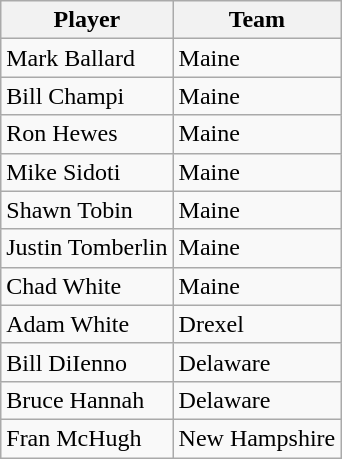<table class=wikitable>
<tr>
<th>Player</th>
<th>Team</th>
</tr>
<tr>
<td>Mark Ballard</td>
<td>Maine</td>
</tr>
<tr>
<td>Bill Champi</td>
<td>Maine</td>
</tr>
<tr>
<td>Ron Hewes</td>
<td>Maine</td>
</tr>
<tr>
<td>Mike Sidoti</td>
<td>Maine</td>
</tr>
<tr>
<td>Shawn Tobin</td>
<td>Maine</td>
</tr>
<tr>
<td>Justin Tomberlin</td>
<td>Maine</td>
</tr>
<tr>
<td>Chad White</td>
<td>Maine</td>
</tr>
<tr>
<td>Adam White</td>
<td>Drexel</td>
</tr>
<tr>
<td>Bill DiIenno</td>
<td>Delaware</td>
</tr>
<tr>
<td>Bruce Hannah</td>
<td>Delaware</td>
</tr>
<tr>
<td>Fran McHugh</td>
<td>New Hampshire</td>
</tr>
</table>
